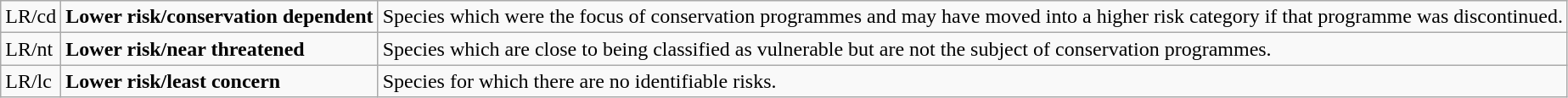<table class="wikitable" style="text-align:left">
<tr>
<td>LR/cd</td>
<td><strong>Lower risk/conservation dependent</strong></td>
<td>Species which were the focus of conservation programmes and may have moved into a higher risk category if that programme was discontinued.</td>
</tr>
<tr>
<td>LR/nt</td>
<td><strong>Lower risk/near threatened</strong></td>
<td>Species which are close to being classified as vulnerable but are not the subject of conservation programmes.</td>
</tr>
<tr>
<td>LR/lc</td>
<td><strong>Lower risk/least concern</strong></td>
<td>Species for which there are no identifiable risks.</td>
</tr>
</table>
